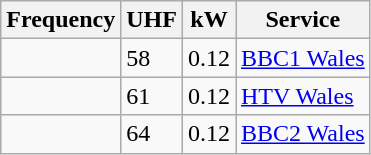<table class="wikitable sortable">
<tr>
<th>Frequency</th>
<th>UHF</th>
<th>kW</th>
<th>Service</th>
</tr>
<tr>
<td></td>
<td>58</td>
<td>0.12</td>
<td><a href='#'>BBC1 Wales</a></td>
</tr>
<tr>
<td></td>
<td>61</td>
<td>0.12</td>
<td><a href='#'>HTV Wales</a></td>
</tr>
<tr>
<td></td>
<td>64</td>
<td>0.12</td>
<td><a href='#'>BBC2 Wales</a></td>
</tr>
</table>
